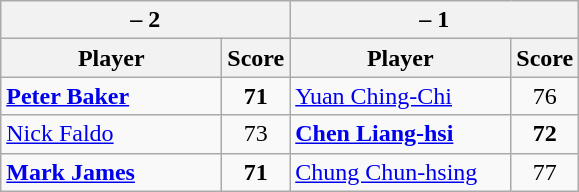<table class=wikitable>
<tr>
<th colspan=2> – 2</th>
<th colspan=2> – 1</th>
</tr>
<tr>
<th width=140>Player</th>
<th>Score</th>
<th width=140>Player</th>
<th>Score</th>
</tr>
<tr>
<td><strong><a href='#'>Peter Baker</a></strong></td>
<td align=center><strong>71</strong></td>
<td><a href='#'>Yuan Ching-Chi</a></td>
<td align=center>76</td>
</tr>
<tr>
<td><a href='#'>Nick Faldo</a></td>
<td align=center>73</td>
<td><strong><a href='#'>Chen Liang-hsi</a></strong></td>
<td align=center><strong>72</strong></td>
</tr>
<tr>
<td><strong><a href='#'>Mark James</a></strong></td>
<td align=center><strong>71</strong></td>
<td><a href='#'>Chung Chun-hsing</a></td>
<td align=center>77</td>
</tr>
</table>
